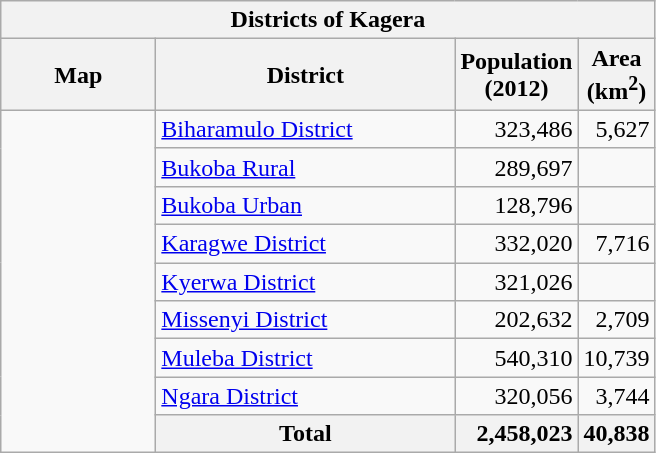<table class="wikitable">
<tr>
<th colspan="7">Districts of Kagera</th>
</tr>
<tr style="text-align:center;">
<th style="width: 6em">Map</th>
<th style="width: 12em">District</th>
<th>Population<br>(2012)</th>
<th>Area<br>(km<sup>2</sup>)</th>
</tr>
<tr>
<td rowspan=9></td>
<td><a href='#'>Biharamulo District</a></td>
<td style="text-align:right;">323,486</td>
<td style="text-align:right;">5,627</td>
</tr>
<tr>
<td><a href='#'>Bukoba Rural</a></td>
<td style="text-align:right;">289,697</td>
<td style="text-align:right;"></td>
</tr>
<tr>
<td><a href='#'>Bukoba Urban</a></td>
<td style="text-align:right;">128,796</td>
<td style="text-align:right;"></td>
</tr>
<tr>
<td><a href='#'>Karagwe District</a></td>
<td style="text-align:right;">332,020</td>
<td style="text-align:right;">7,716</td>
</tr>
<tr>
<td><a href='#'>Kyerwa District</a></td>
<td style="text-align:right;">321,026</td>
<td style="text-align:right;"></td>
</tr>
<tr>
<td><a href='#'>Missenyi District</a></td>
<td style="text-align:right;">202,632</td>
<td style="text-align:right;">2,709</td>
</tr>
<tr>
<td><a href='#'>Muleba District</a></td>
<td style="text-align:right;">540,310</td>
<td style="text-align:right;">10,739</td>
</tr>
<tr>
<td><a href='#'>Ngara District</a></td>
<td style="text-align:right;">320,056</td>
<td style="text-align:right;">3,744</td>
</tr>
<tr>
<th>Total</th>
<th style="text-align:right;">2,458,023</th>
<th style="text-align:right;">40,838</th>
</tr>
</table>
